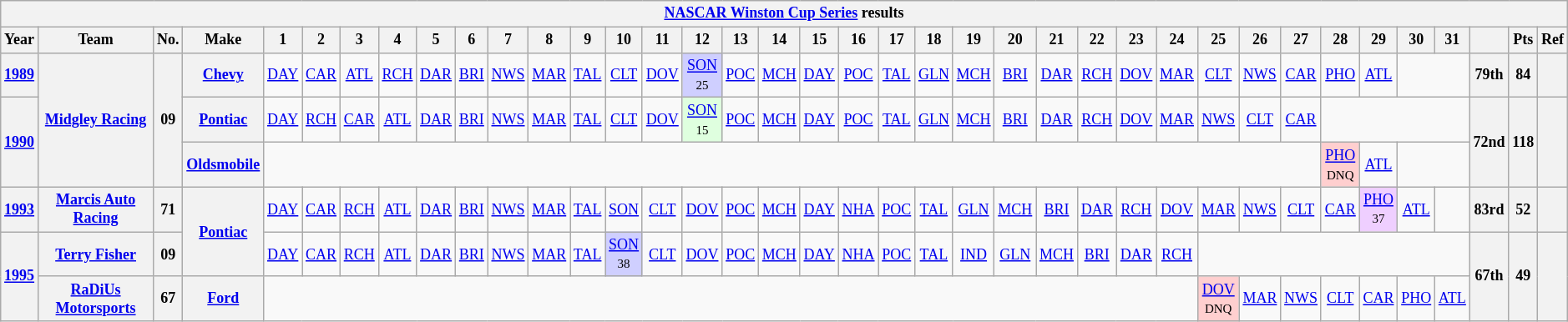<table class="wikitable"style="text-align:center; font-size:75%">
<tr>
<th colspan="38"><a href='#'>NASCAR Winston Cup Series</a> results</th>
</tr>
<tr>
<th>Year</th>
<th>Team</th>
<th>No.</th>
<th>Make</th>
<th>1</th>
<th>2</th>
<th>3</th>
<th>4</th>
<th>5</th>
<th>6</th>
<th>7</th>
<th>8</th>
<th>9</th>
<th>10</th>
<th>11</th>
<th>12</th>
<th>13</th>
<th>14</th>
<th>15</th>
<th>16</th>
<th>17</th>
<th>18</th>
<th>19</th>
<th>20</th>
<th>21</th>
<th>22</th>
<th>23</th>
<th>24</th>
<th>25</th>
<th>26</th>
<th>27</th>
<th>28</th>
<th>29</th>
<th>30</th>
<th>31</th>
<th></th>
<th>Pts</th>
<th>Ref</th>
</tr>
<tr>
<th><a href='#'>1989</a></th>
<th rowspan="3"><a href='#'>Midgley Racing</a></th>
<th rowspan="3">09</th>
<th><a href='#'>Chevy</a></th>
<td><a href='#'>DAY</a></td>
<td><a href='#'>CAR</a></td>
<td><a href='#'>ATL</a></td>
<td><a href='#'>RCH</a></td>
<td><a href='#'>DAR</a></td>
<td><a href='#'>BRI</a></td>
<td><a href='#'>NWS</a></td>
<td><a href='#'>MAR</a></td>
<td><a href='#'>TAL</a></td>
<td><a href='#'>CLT</a></td>
<td><a href='#'>DOV</a></td>
<td style="background:#CFCFFF;"><a href='#'>SON</a><br><small>25</small></td>
<td><a href='#'>POC</a></td>
<td><a href='#'>MCH</a></td>
<td><a href='#'>DAY</a></td>
<td><a href='#'>POC</a></td>
<td><a href='#'>TAL</a></td>
<td><a href='#'>GLN</a></td>
<td><a href='#'>MCH</a></td>
<td><a href='#'>BRI</a></td>
<td><a href='#'>DAR</a></td>
<td><a href='#'>RCH</a></td>
<td><a href='#'>DOV</a></td>
<td><a href='#'>MAR</a></td>
<td><a href='#'>CLT</a></td>
<td><a href='#'>NWS</a></td>
<td><a href='#'>CAR</a></td>
<td><a href='#'>PHO</a></td>
<td><a href='#'>ATL</a></td>
<td colspan="2"></td>
<th>79th</th>
<th>84</th>
<th></th>
</tr>
<tr>
<th rowspan="2"><a href='#'>1990</a></th>
<th><a href='#'>Pontiac</a></th>
<td><a href='#'>DAY</a></td>
<td><a href='#'>RCH</a></td>
<td><a href='#'>CAR</a></td>
<td><a href='#'>ATL</a></td>
<td><a href='#'>DAR</a></td>
<td><a href='#'>BRI</a></td>
<td><a href='#'>NWS</a></td>
<td><a href='#'>MAR</a></td>
<td><a href='#'>TAL</a></td>
<td><a href='#'>CLT</a></td>
<td><a href='#'>DOV</a></td>
<td style="background:#DFFFDF;"><a href='#'>SON</a><br><small>15</small></td>
<td><a href='#'>POC</a></td>
<td><a href='#'>MCH</a></td>
<td><a href='#'>DAY</a></td>
<td><a href='#'>POC</a></td>
<td><a href='#'>TAL</a></td>
<td><a href='#'>GLN</a></td>
<td><a href='#'>MCH</a></td>
<td><a href='#'>BRI</a></td>
<td><a href='#'>DAR</a></td>
<td><a href='#'>RCH</a></td>
<td><a href='#'>DOV</a></td>
<td><a href='#'>MAR</a></td>
<td><a href='#'>NWS</a></td>
<td><a href='#'>CLT</a></td>
<td><a href='#'>CAR</a></td>
<td colspan="4"></td>
<th rowspan="2">72nd</th>
<th rowspan="2">118</th>
<th rowspan="2"></th>
</tr>
<tr>
<th><a href='#'>Oldsmobile</a></th>
<td colspan="27"></td>
<td style="background:#FFCFCF;"><a href='#'>PHO</a><br><small>DNQ</small></td>
<td><a href='#'>ATL</a></td>
<td colspan="2"></td>
</tr>
<tr>
<th><a href='#'>1993</a></th>
<th><a href='#'>Marcis Auto Racing</a></th>
<th>71</th>
<th rowspan="2"><a href='#'>Pontiac</a></th>
<td><a href='#'>DAY</a></td>
<td><a href='#'>CAR</a></td>
<td><a href='#'>RCH</a></td>
<td><a href='#'>ATL</a></td>
<td><a href='#'>DAR</a></td>
<td><a href='#'>BRI</a></td>
<td><a href='#'>NWS</a></td>
<td><a href='#'>MAR</a></td>
<td><a href='#'>TAL</a></td>
<td><a href='#'>SON</a></td>
<td><a href='#'>CLT</a></td>
<td><a href='#'>DOV</a></td>
<td><a href='#'>POC</a></td>
<td><a href='#'>MCH</a></td>
<td><a href='#'>DAY</a></td>
<td><a href='#'>NHA</a></td>
<td><a href='#'>POC</a></td>
<td><a href='#'>TAL</a></td>
<td><a href='#'>GLN</a></td>
<td><a href='#'>MCH</a></td>
<td><a href='#'>BRI</a></td>
<td><a href='#'>DAR</a></td>
<td><a href='#'>RCH</a></td>
<td><a href='#'>DOV</a></td>
<td><a href='#'>MAR</a></td>
<td><a href='#'>NWS</a></td>
<td><a href='#'>CLT</a></td>
<td><a href='#'>CAR</a></td>
<td style="background:#EFCFFF;"><a href='#'>PHO</a><br><small>37</small></td>
<td><a href='#'>ATL</a></td>
<td></td>
<th>83rd</th>
<th>52</th>
<th></th>
</tr>
<tr>
<th rowspan="2"><a href='#'>1995</a></th>
<th><a href='#'>Terry Fisher</a></th>
<th>09</th>
<td><a href='#'>DAY</a></td>
<td><a href='#'>CAR</a></td>
<td><a href='#'>RCH</a></td>
<td><a href='#'>ATL</a></td>
<td><a href='#'>DAR</a></td>
<td><a href='#'>BRI</a></td>
<td><a href='#'>NWS</a></td>
<td><a href='#'>MAR</a></td>
<td><a href='#'>TAL</a></td>
<td style="background:#CFCFFF;"><a href='#'>SON</a><br><small>38</small></td>
<td><a href='#'>CLT</a></td>
<td><a href='#'>DOV</a></td>
<td><a href='#'>POC</a></td>
<td><a href='#'>MCH</a></td>
<td><a href='#'>DAY</a></td>
<td><a href='#'>NHA</a></td>
<td><a href='#'>POC</a></td>
<td><a href='#'>TAL</a></td>
<td><a href='#'>IND</a></td>
<td><a href='#'>GLN</a></td>
<td><a href='#'>MCH</a></td>
<td><a href='#'>BRI</a></td>
<td><a href='#'>DAR</a></td>
<td><a href='#'>RCH</a></td>
<td colspan="7"></td>
<th rowspan="2">67th</th>
<th rowspan="2">49</th>
<th rowspan="2"></th>
</tr>
<tr>
<th><a href='#'>RaDiUs Motorsports</a></th>
<th>67</th>
<th><a href='#'>Ford</a></th>
<td colspan="24"></td>
<td style="background:#FFCFCF;"><a href='#'>DOV</a><br><small>DNQ</small></td>
<td><a href='#'>MAR</a></td>
<td><a href='#'>NWS</a></td>
<td><a href='#'>CLT</a></td>
<td><a href='#'>CAR</a></td>
<td><a href='#'>PHO</a></td>
<td><a href='#'>ATL</a></td>
</tr>
</table>
